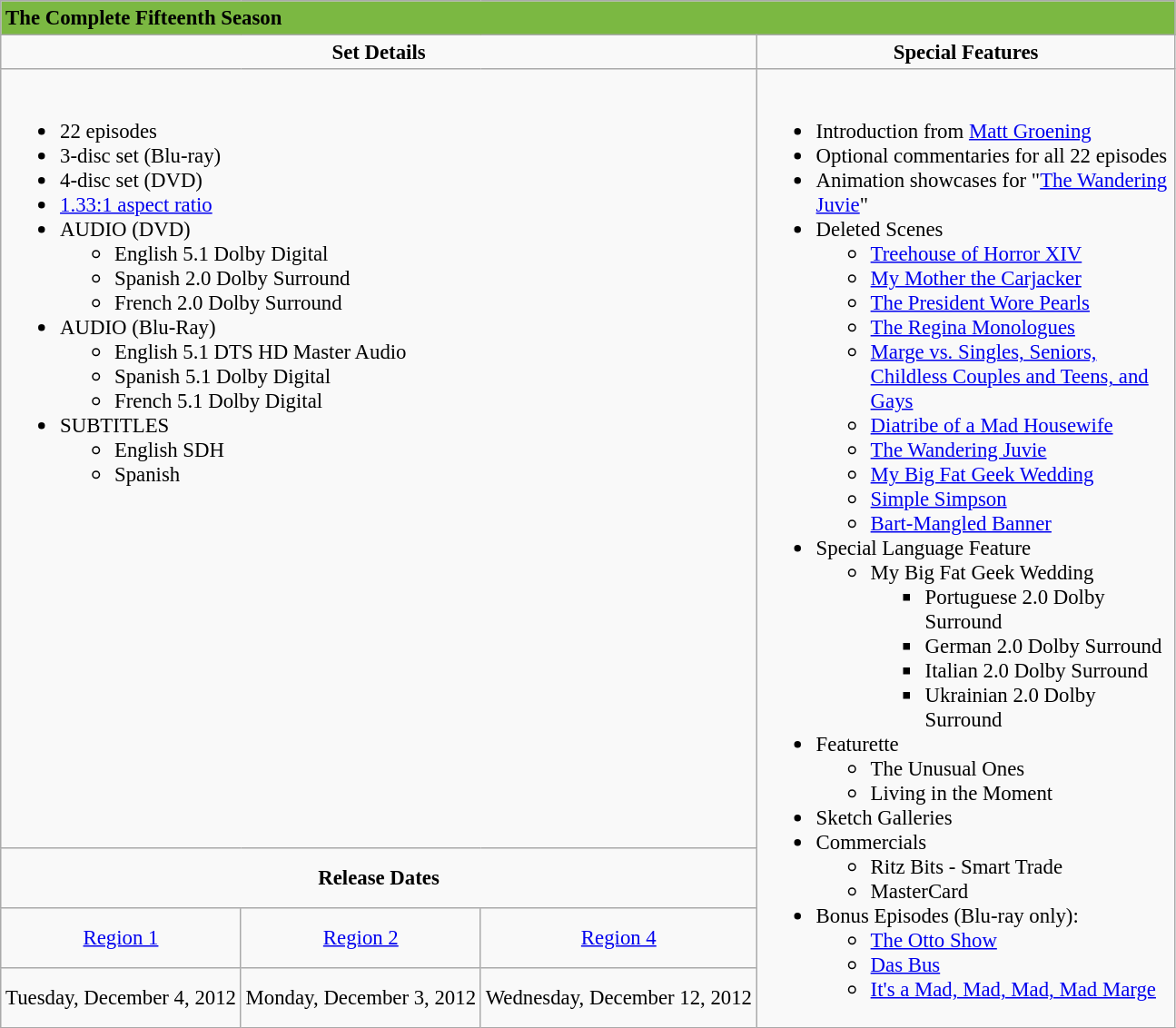<table class="wikitable" style="font-size: 95%;">
<tr>
<td colspan="5" style="background:#7bb842;"><span><strong>The Complete Fifteenth Season</strong></span></td>
</tr>
<tr style="vertical-align:top; text-align:center;">
<td style="width:400px;" colspan="3"><strong>Set Details</strong></td>
<td style="width:300px; "><strong>Special Features</strong></td>
</tr>
<tr valign="top">
<td colspan="3"  style="text-align:left; width:400px;"><br><ul><li>22 episodes</li><li>3-disc set (Blu-ray)</li><li>4-disc set (DVD)</li><li><a href='#'>1.33:1 aspect ratio</a></li><li>AUDIO (DVD)<ul><li>English 5.1 Dolby Digital</li><li>Spanish 2.0 Dolby Surround</li><li>French 2.0 Dolby Surround</li></ul></li><li>AUDIO (Blu-Ray)<ul><li>English 5.1 DTS HD Master Audio</li><li>Spanish 5.1 Dolby Digital</li><li>French 5.1 Dolby Digital</li></ul></li><li>SUBTITLES<ul><li>English SDH</li><li>Spanish</li></ul></li></ul></td>
<td rowspan="4"  style="text-align:left; width:300px;"><br><ul><li>Introduction from <a href='#'>Matt Groening</a></li><li>Optional commentaries for all 22 episodes</li><li>Animation showcases for "<a href='#'>The Wandering Juvie</a>"</li><li>Deleted Scenes<ul><li><a href='#'>Treehouse of Horror XIV</a></li><li><a href='#'>My Mother the Carjacker</a></li><li><a href='#'>The President Wore Pearls</a></li><li><a href='#'>The Regina Monologues</a></li><li><a href='#'>Marge vs. Singles, Seniors, Childless Couples and Teens, and Gays</a></li><li><a href='#'>Diatribe of a Mad Housewife</a></li><li><a href='#'>The Wandering Juvie</a></li><li><a href='#'>My Big Fat Geek Wedding</a></li><li><a href='#'>Simple Simpson</a></li><li><a href='#'>Bart-Mangled Banner</a></li></ul></li><li>Special Language Feature<ul><li>My Big Fat Geek Wedding<ul><li>Portuguese 2.0 Dolby Surround</li><li>German 2.0 Dolby Surround</li><li>Italian 2.0 Dolby Surround</li><li>Ukrainian 2.0 Dolby Surround</li></ul></li></ul></li><li>Featurette<ul><li>The Unusual Ones</li><li>Living in the Moment</li></ul></li><li>Sketch Galleries</li><li>Commercials<ul><li>Ritz Bits - Smart Trade</li><li>MasterCard</li></ul></li><li>Bonus Episodes (Blu-ray only):<ul><li><a href='#'>The Otto Show</a></li><li><a href='#'>Das Bus</a></li><li><a href='#'>It's a Mad, Mad, Mad, Mad Marge</a></li></ul></li></ul></td>
</tr>
<tr>
<td colspan="3" style="text-align:center;"><strong>Release Dates</strong></td>
</tr>
<tr>
<td style="text-align:center;"><a href='#'>Region 1</a></td>
<td style="text-align:center;"><a href='#'>Region 2</a></td>
<td style="text-align:center;"><a href='#'>Region 4</a></td>
</tr>
<tr style="text-align:center;">
<td>Tuesday, December 4, 2012</td>
<td>Monday, December 3, 2012</td>
<td>Wednesday, December 12, 2012</td>
</tr>
</table>
